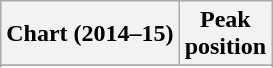<table class="wikitable sortable plainrowheaders" style="text-align:center">
<tr>
<th scope="col">Chart (2014–15)</th>
<th scope="col">Peak<br>position</th>
</tr>
<tr>
</tr>
<tr>
</tr>
<tr>
</tr>
<tr>
</tr>
<tr>
</tr>
<tr>
</tr>
<tr>
</tr>
</table>
